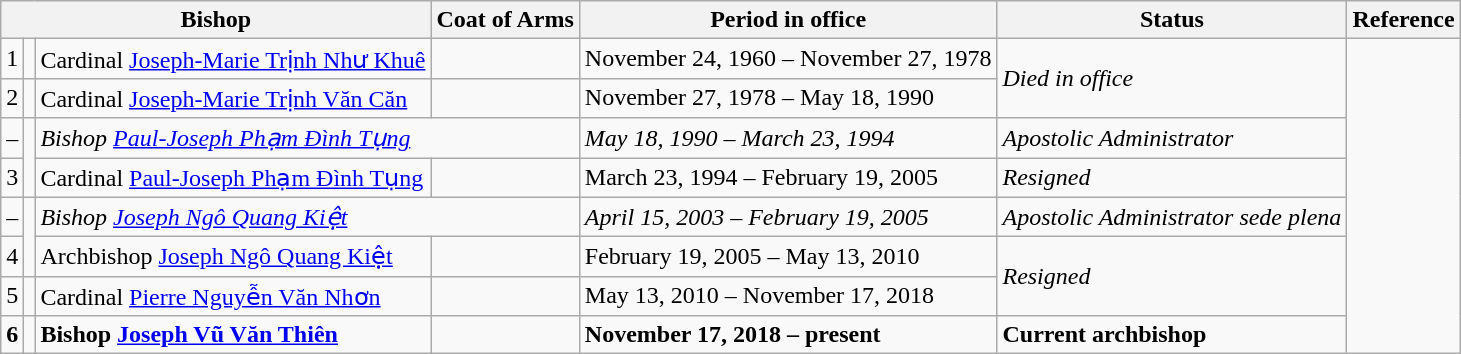<table class="wikitable">
<tr>
<th colspan="3">Bishop</th>
<th>Coat of Arms</th>
<th>Period in office</th>
<th>Status</th>
<th>Reference</th>
</tr>
<tr>
<td>1</td>
<td></td>
<td>Cardinal <a href='#'>Joseph-Marie Trịnh Như Khuê</a></td>
<td></td>
<td>November 24, 1960 – November 27, 1978</td>
<td rowspan=2><em>Died in office</em></td>
<td rowspan=8></td>
</tr>
<tr>
<td>2</td>
<td></td>
<td>Cardinal <a href='#'>Joseph-Marie Trịnh Văn Căn</a></td>
<td></td>
<td>November 27, 1978 – May 18, 1990</td>
</tr>
<tr>
<td>–</td>
<td rowspan=2></td>
<td colspan="2"><em>Bishop <a href='#'>Paul-Joseph Phạm Ðình Tụng</a></em></td>
<td><em>May 18, 1990 – March 23, 1994</em></td>
<td><em>Apostolic Administrator</em></td>
</tr>
<tr>
<td>3</td>
<td>Cardinal <a href='#'> Paul-Joseph Phạm Ðình Tụng</a></td>
<td></td>
<td>March 23, 1994 – February 19, 2005</td>
<td><em>Resigned</em></td>
</tr>
<tr>
<td>–</td>
<td rowspan=2></td>
<td colspan="2"><em>Bishop <a href='#'>Joseph Ngô Quang Kiệt</a></em></td>
<td><em>April 15, 2003 – February 19, 2005</em></td>
<td><em>Apostolic Administrator sede plena</em></td>
</tr>
<tr>
<td>4</td>
<td>Archbishop <a href='#'>Joseph Ngô Quang Kiệt</a></td>
<td></td>
<td>February 19, 2005 – May 13, 2010</td>
<td rowspan=2><em>Resigned</em></td>
</tr>
<tr>
<td>5</td>
<td></td>
<td>Cardinal <a href='#'>Pierre Nguyễn Văn Nhơn</a></td>
<td></td>
<td>May 13, 2010 – November 17, 2018</td>
</tr>
<tr>
<td><strong>6</strong></td>
<td></td>
<td><strong>Bishop <a href='#'>Joseph Vũ Văn Thiên</a></strong></td>
<td></td>
<td><strong>November 17, 2018 – present</strong></td>
<td><strong>Current archbishop</strong></td>
</tr>
</table>
